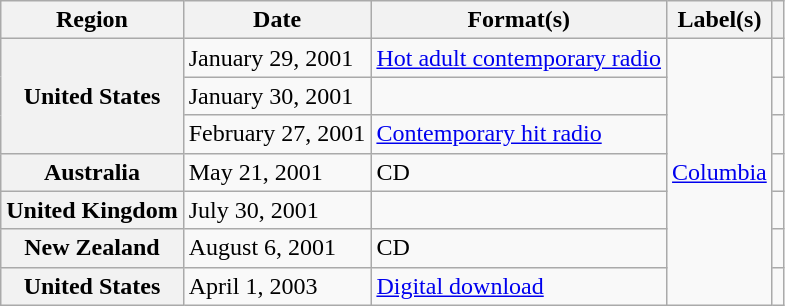<table class="wikitable plainrowheaders">
<tr>
<th scope="col">Region</th>
<th scope="col">Date</th>
<th scope="col">Format(s)</th>
<th scope="col">Label(s)</th>
<th scope="col"></th>
</tr>
<tr>
<th scope="row" rowspan="3">United States</th>
<td>January 29, 2001</td>
<td><a href='#'>Hot adult contemporary radio</a></td>
<td rowspan="7"><a href='#'>Columbia</a></td>
<td></td>
</tr>
<tr>
<td>January 30, 2001</td>
<td></td>
<td></td>
</tr>
<tr>
<td>February 27, 2001</td>
<td><a href='#'>Contemporary hit radio</a></td>
<td></td>
</tr>
<tr>
<th scope="row">Australia</th>
<td>May 21, 2001</td>
<td>CD</td>
<td></td>
</tr>
<tr>
<th scope="row">United Kingdom</th>
<td>July 30, 2001</td>
<td></td>
<td></td>
</tr>
<tr>
<th scope="row">New Zealand</th>
<td>August 6, 2001</td>
<td>CD</td>
<td></td>
</tr>
<tr>
<th scope="row">United States</th>
<td>April 1, 2003</td>
<td><a href='#'>Digital download</a></td>
<td></td>
</tr>
</table>
